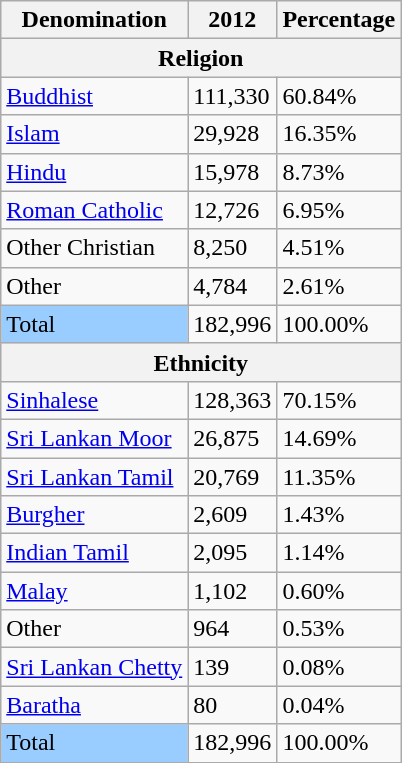<table class="wikitable">
<tr>
<th>Denomination</th>
<th>2012</th>
<th>Percentage</th>
</tr>
<tr>
<th colspan="3">Religion</th>
</tr>
<tr>
<td><a href='#'>Buddhist</a></td>
<td>111,330</td>
<td>60.84%</td>
</tr>
<tr>
<td><a href='#'>Islam</a></td>
<td>29,928</td>
<td>16.35%</td>
</tr>
<tr>
<td><a href='#'>Hindu</a></td>
<td>15,978</td>
<td>8.73%</td>
</tr>
<tr>
<td><a href='#'>Roman Catholic</a></td>
<td>12,726</td>
<td>6.95%</td>
</tr>
<tr>
<td>Other Christian</td>
<td>8,250</td>
<td>4.51%</td>
</tr>
<tr>
<td>Other</td>
<td>4,784</td>
<td>2.61%</td>
</tr>
<tr>
<td align=left style="background: #99CCFF;">Total</td>
<td>182,996</td>
<td>100.00%</td>
</tr>
<tr>
<th colspan="3">Ethnicity</th>
</tr>
<tr>
<td><a href='#'>Sinhalese</a></td>
<td>128,363</td>
<td>70.15%</td>
</tr>
<tr>
<td><a href='#'>Sri Lankan Moor</a></td>
<td>26,875</td>
<td>14.69%</td>
</tr>
<tr>
<td><a href='#'>Sri Lankan Tamil</a></td>
<td>20,769</td>
<td>11.35%</td>
</tr>
<tr>
<td><a href='#'>Burgher</a></td>
<td>2,609</td>
<td>1.43%</td>
</tr>
<tr>
<td><a href='#'>Indian Tamil</a></td>
<td>2,095</td>
<td>1.14%</td>
</tr>
<tr>
<td><a href='#'>Malay</a></td>
<td>1,102</td>
<td>0.60%</td>
</tr>
<tr>
<td>Other</td>
<td>964</td>
<td>0.53%</td>
</tr>
<tr>
<td><a href='#'>Sri Lankan Chetty</a></td>
<td>139</td>
<td>0.08%</td>
</tr>
<tr>
<td><a href='#'>Baratha</a></td>
<td>80</td>
<td>0.04%</td>
</tr>
<tr>
<td align=left style="background: #99CCFF;">Total</td>
<td>182,996</td>
<td>100.00%</td>
</tr>
</table>
